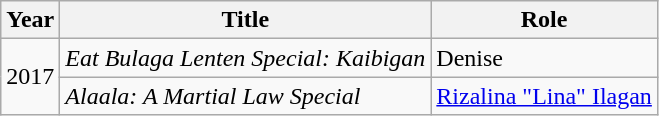<table class="wikitable">
<tr>
<th>Year</th>
<th>Title</th>
<th>Role</th>
</tr>
<tr>
<td rowspan="11">2017</td>
<td><em>Eat Bulaga Lenten Special: Kaibigan</em></td>
<td>Denise</td>
</tr>
<tr>
<td><em>Alaala: A Martial Law Special</em></td>
<td><a href='#'>Rizalina "Lina" Ilagan</a></td>
</tr>
</table>
